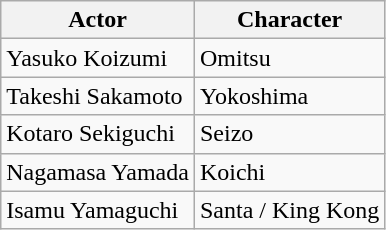<table class="wikitable">
<tr>
<th>Actor</th>
<th>Character</th>
</tr>
<tr>
<td>Yasuko Koizumi</td>
<td>Omitsu</td>
</tr>
<tr>
<td>Takeshi Sakamoto</td>
<td>Yokoshima</td>
</tr>
<tr>
<td>Kotaro Sekiguchi</td>
<td>Seizo</td>
</tr>
<tr>
<td>Nagamasa Yamada</td>
<td>Koichi</td>
</tr>
<tr>
<td>Isamu Yamaguchi</td>
<td>Santa / King Kong</td>
</tr>
</table>
